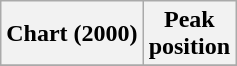<table class="wikitable sortable">
<tr>
<th align="left">Chart (2000)</th>
<th align="center">Peak<br>position</th>
</tr>
<tr>
</tr>
</table>
